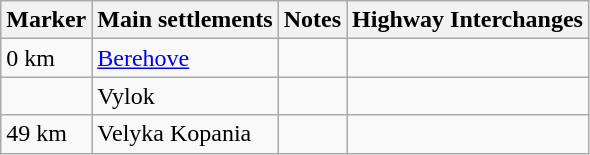<table class="wikitable" style="margin-left:0.5em;">
<tr>
<th>Marker</th>
<th>Main settlements</th>
<th>Notes</th>
<th>Highway Interchanges</th>
</tr>
<tr>
<td>0 km</td>
<td><a href='#'>Berehove</a></td>
<td></td>
<td></td>
</tr>
<tr>
<td></td>
<td>Vylok</td>
<td></td>
<td></td>
</tr>
<tr>
<td>49 km</td>
<td>Velyka Kopania</td>
<td></td>
<td></td>
</tr>
</table>
